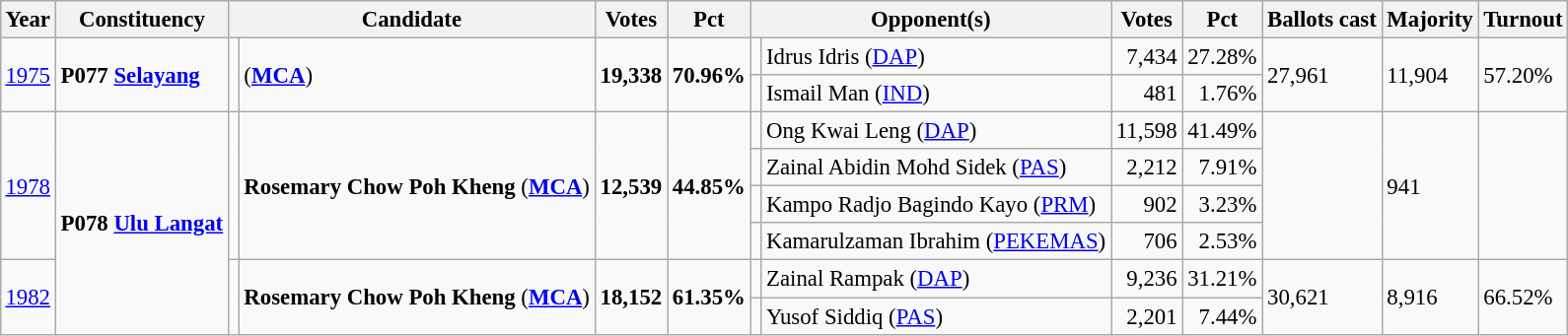<table class="wikitable" style="margin:0.5em ; font-size:95%">
<tr>
<th>Year</th>
<th>Constituency</th>
<th colspan=2>Candidate</th>
<th>Votes</th>
<th>Pct</th>
<th colspan=2>Opponent(s)</th>
<th>Votes</th>
<th>Pct</th>
<th>Ballots cast</th>
<th>Majority</th>
<th>Turnout</th>
</tr>
<tr>
<td rowspan=2><a href='#'>1975</a></td>
<td rowspan=2><strong>P077 <a href='#'>Selayang</a></strong></td>
<td rowspan=2 ></td>
<td rowspan=2><strong></strong> (<a href='#'><strong>MCA</strong></a>)</td>
<td rowspan=2 align=right><strong>19,338</strong></td>
<td rowspan=2><strong>70.96%</strong></td>
<td></td>
<td>Idrus Idris (<a href='#'>DAP</a>)</td>
<td align=right>7,434</td>
<td>27.28%</td>
<td rowspan=2>27,961</td>
<td rowspan=2>11,904</td>
<td rowspan=2>57.20%</td>
</tr>
<tr>
<td></td>
<td>Ismail Man (<a href='#'>IND</a>)</td>
<td align=right>481</td>
<td align=right>1.76%</td>
</tr>
<tr>
<td rowspan=4><a href='#'>1978</a></td>
<td rowspan=6><strong>P078 <a href='#'>Ulu Langat</a></strong></td>
<td rowspan=4 ></td>
<td rowspan=4><strong>Rosemary Chow Poh Kheng</strong> (<a href='#'><strong>MCA</strong></a>)</td>
<td rowspan=4 align=right><strong>12,539</strong></td>
<td rowspan=4><strong>44.85%</strong></td>
<td></td>
<td>Ong Kwai Leng (<a href='#'>DAP</a>)</td>
<td align=right>11,598</td>
<td>41.49%</td>
<td rowspan=4></td>
<td rowspan=4>941</td>
<td rowspan=4></td>
</tr>
<tr>
<td></td>
<td>Zainal Abidin Mohd Sidek (<a href='#'>PAS</a>)</td>
<td align=right>2,212</td>
<td align=right>7.91%</td>
</tr>
<tr>
<td bgcolor=></td>
<td>Kampo Radjo Bagindo Kayo (<a href='#'>PRM</a>)</td>
<td align=right>902</td>
<td align=right>3.23%</td>
</tr>
<tr>
<td></td>
<td>Kamarulzaman Ibrahim (<a href='#'>PEKEMAS</a>)</td>
<td align=right>706</td>
<td align=right>2.53%</td>
</tr>
<tr>
<td rowspan=2><a href='#'>1982</a></td>
<td rowspan=2 ></td>
<td rowspan=2><strong>Rosemary Chow Poh Kheng</strong> (<a href='#'><strong>MCA</strong></a>)</td>
<td rowspan=2 align=right><strong>18,152</strong></td>
<td rowspan=2><strong>61.35%</strong></td>
<td></td>
<td>Zainal Rampak (<a href='#'>DAP</a>)</td>
<td align=right>9,236</td>
<td>31.21%</td>
<td rowspan=2>30,621</td>
<td rowspan=2>8,916</td>
<td rowspan=2>66.52%</td>
</tr>
<tr>
<td></td>
<td>Yusof Siddiq (<a href='#'>PAS</a>)</td>
<td align=right>2,201</td>
<td align=right>7.44%</td>
</tr>
</table>
